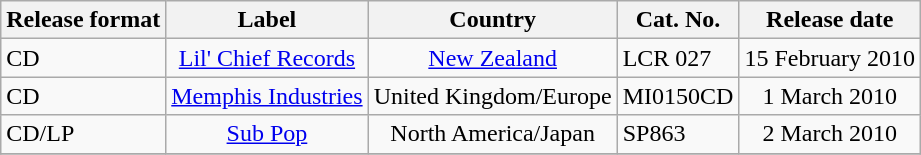<table class="wikitable">
<tr>
<th align="left">Release format</th>
<th align="center">Label</th>
<th align="center">Country</th>
<th align="center">Cat. No.</th>
<th align="center">Release date</th>
</tr>
<tr>
<td align="left">CD</td>
<td align="center"><a href='#'>Lil' Chief Records</a></td>
<td align="center"><a href='#'>New Zealand</a></td>
<td align="left">LCR 027</td>
<td align="center">15 February 2010</td>
</tr>
<tr>
<td align="left">CD</td>
<td align="center"><a href='#'>Memphis Industries</a></td>
<td align="center">United Kingdom/Europe</td>
<td align="left">MI0150CD</td>
<td align="center">1 March 2010</td>
</tr>
<tr>
<td align="left">CD/LP</td>
<td align="center"><a href='#'>Sub Pop</a></td>
<td align="center">North America/Japan</td>
<td align="left">SP863</td>
<td align="center">2 March 2010</td>
</tr>
<tr>
</tr>
</table>
